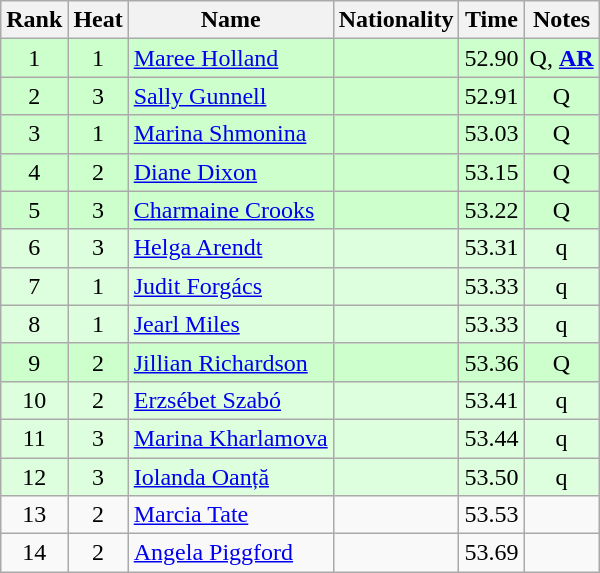<table class="wikitable sortable" style="text-align:center">
<tr>
<th>Rank</th>
<th>Heat</th>
<th>Name</th>
<th>Nationality</th>
<th>Time</th>
<th>Notes</th>
</tr>
<tr bgcolor=ccffcc>
<td>1</td>
<td>1</td>
<td align="left"><a href='#'>Maree Holland</a></td>
<td align=left></td>
<td>52.90</td>
<td>Q, <strong><a href='#'>AR</a></strong></td>
</tr>
<tr bgcolor=ccffcc>
<td>2</td>
<td>3</td>
<td align="left"><a href='#'>Sally Gunnell</a></td>
<td align=left></td>
<td>52.91</td>
<td>Q</td>
</tr>
<tr bgcolor=ccffcc>
<td>3</td>
<td>1</td>
<td align="left"><a href='#'>Marina Shmonina</a></td>
<td align=left></td>
<td>53.03</td>
<td>Q</td>
</tr>
<tr bgcolor=ccffcc>
<td>4</td>
<td>2</td>
<td align="left"><a href='#'>Diane Dixon</a></td>
<td align=left></td>
<td>53.15</td>
<td>Q</td>
</tr>
<tr bgcolor=ccffcc>
<td>5</td>
<td>3</td>
<td align="left"><a href='#'>Charmaine Crooks</a></td>
<td align=left></td>
<td>53.22</td>
<td>Q</td>
</tr>
<tr bgcolor=ddffdd>
<td>6</td>
<td>3</td>
<td align="left"><a href='#'>Helga Arendt</a></td>
<td align=left></td>
<td>53.31</td>
<td>q</td>
</tr>
<tr bgcolor=ddffdd>
<td>7</td>
<td>1</td>
<td align="left"><a href='#'>Judit Forgács</a></td>
<td align=left></td>
<td>53.33</td>
<td>q</td>
</tr>
<tr bgcolor=ddffdd>
<td>8</td>
<td>1</td>
<td align="left"><a href='#'>Jearl Miles</a></td>
<td align=left></td>
<td>53.33</td>
<td>q</td>
</tr>
<tr bgcolor=ccffcc>
<td>9</td>
<td>2</td>
<td align="left"><a href='#'>Jillian Richardson</a></td>
<td align=left></td>
<td>53.36</td>
<td>Q</td>
</tr>
<tr bgcolor=ddffdd>
<td>10</td>
<td>2</td>
<td align="left"><a href='#'>Erzsébet Szabó</a></td>
<td align=left></td>
<td>53.41</td>
<td>q</td>
</tr>
<tr bgcolor=ddffdd>
<td>11</td>
<td>3</td>
<td align="left"><a href='#'>Marina Kharlamova</a></td>
<td align=left></td>
<td>53.44</td>
<td>q</td>
</tr>
<tr bgcolor=ddffdd>
<td>12</td>
<td>3</td>
<td align="left"><a href='#'>Iolanda Oanță</a></td>
<td align=left></td>
<td>53.50</td>
<td>q</td>
</tr>
<tr>
<td>13</td>
<td>2</td>
<td align="left"><a href='#'>Marcia Tate</a></td>
<td align=left></td>
<td>53.53</td>
<td></td>
</tr>
<tr>
<td>14</td>
<td>2</td>
<td align="left"><a href='#'>Angela Piggford</a></td>
<td align=left></td>
<td>53.69</td>
<td></td>
</tr>
</table>
